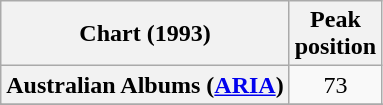<table class="wikitable sortable plainrowheaders" style="text-align:center">
<tr>
<th scope="col">Chart (1993)</th>
<th scope="col">Peak<br>position</th>
</tr>
<tr>
<th scope="row">Australian Albums (<a href='#'>ARIA</a>)</th>
<td>73</td>
</tr>
<tr>
</tr>
<tr>
</tr>
<tr>
</tr>
<tr>
</tr>
<tr>
</tr>
<tr>
</tr>
</table>
